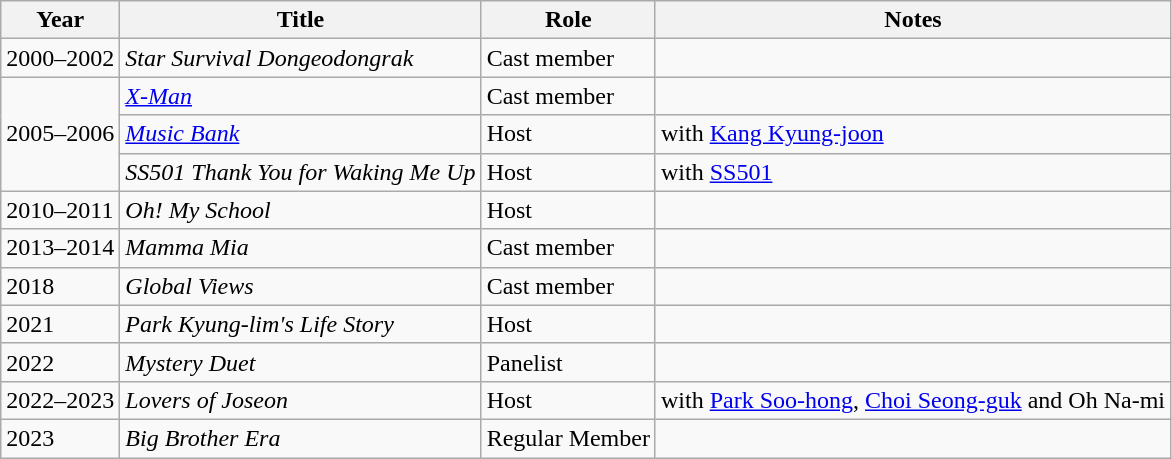<table class="wikitable sortable">
<tr>
<th>Year</th>
<th>Title</th>
<th>Role</th>
<th class="unsortable">Notes</th>
</tr>
<tr>
<td>2000–2002</td>
<td><em>Star Survival Dongeodongrak</em></td>
<td>Cast member</td>
<td></td>
</tr>
<tr>
<td rowspan=3>2005–2006</td>
<td><em><a href='#'>X-Man</a></em></td>
<td>Cast member</td>
<td></td>
</tr>
<tr>
<td><em><a href='#'>Music Bank</a></em></td>
<td>Host</td>
<td>with <a href='#'>Kang Kyung-joon</a></td>
</tr>
<tr>
<td><em>SS501 Thank You for Waking Me Up</em></td>
<td>Host</td>
<td>with <a href='#'>SS501</a></td>
</tr>
<tr>
<td>2010–2011</td>
<td><em> Oh! My School</em></td>
<td>Host</td>
<td></td>
</tr>
<tr>
<td>2013–2014</td>
<td><em>Mamma Mia</em></td>
<td>Cast member</td>
<td></td>
</tr>
<tr>
<td>2018</td>
<td><em>Global Views</em></td>
<td>Cast member</td>
<td></td>
</tr>
<tr>
<td>2021</td>
<td><em>Park Kyung-lim's Life Story</em></td>
<td>Host</td>
<td></td>
</tr>
<tr>
<td>2022</td>
<td><em>Mystery Duet</em></td>
<td>Panelist</td>
<td></td>
</tr>
<tr>
<td>2022–2023</td>
<td><em>Lovers of Joseon</em></td>
<td>Host</td>
<td>with <a href='#'>Park Soo-hong</a>, <a href='#'>Choi Seong-guk</a> and Oh Na-mi</td>
</tr>
<tr>
<td>2023</td>
<td><em>Big Brother Era</em>  </td>
<td>Regular Member</td>
<td></td>
</tr>
</table>
